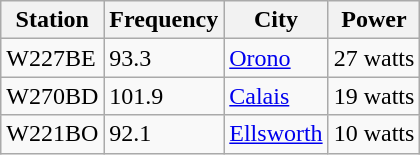<table class="wikitable">
<tr>
<th>Station</th>
<th>Frequency</th>
<th>City</th>
<th>Power</th>
</tr>
<tr style="vertical-align: top; text-align: left;">
<td>W227BE</td>
<td>93.3</td>
<td><a href='#'>Orono</a></td>
<td>27 watts</td>
</tr>
<tr>
<td>W270BD</td>
<td>101.9</td>
<td><a href='#'>Calais</a></td>
<td>19 watts</td>
</tr>
<tr>
<td>W221BO</td>
<td>92.1</td>
<td><a href='#'>Ellsworth</a></td>
<td>10 watts</td>
</tr>
</table>
